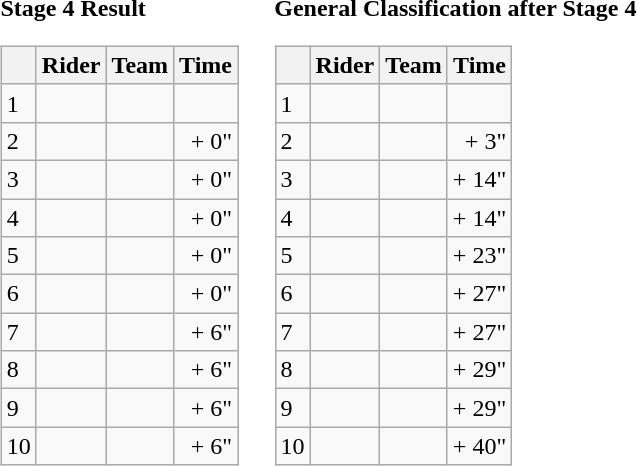<table>
<tr>
<td><strong>Stage 4 Result</strong><br><table class="wikitable">
<tr>
<th></th>
<th>Rider</th>
<th>Team</th>
<th>Time</th>
</tr>
<tr>
<td>1</td>
<td></td>
<td></td>
<td align="right"></td>
</tr>
<tr>
<td>2</td>
<td></td>
<td></td>
<td align="right">+ 0"</td>
</tr>
<tr>
<td>3</td>
<td></td>
<td></td>
<td align="right">+ 0"</td>
</tr>
<tr>
<td>4</td>
<td></td>
<td></td>
<td align="right">+ 0"</td>
</tr>
<tr>
<td>5</td>
<td></td>
<td></td>
<td align="right">+ 0"</td>
</tr>
<tr>
<td>6</td>
<td></td>
<td></td>
<td align="right">+ 0"</td>
</tr>
<tr>
<td>7</td>
<td> </td>
<td></td>
<td align="right">+ 6"</td>
</tr>
<tr>
<td>8</td>
<td></td>
<td></td>
<td align="right">+ 6"</td>
</tr>
<tr>
<td>9</td>
<td> </td>
<td></td>
<td align="right">+ 6"</td>
</tr>
<tr>
<td>10</td>
<td></td>
<td></td>
<td align="right">+ 6"</td>
</tr>
</table>
</td>
<td></td>
<td><strong>General Classification after Stage 4</strong><br><table class="wikitable">
<tr>
<th></th>
<th>Rider</th>
<th>Team</th>
<th>Time</th>
</tr>
<tr>
<td>1</td>
<td> </td>
<td></td>
<td align="right"></td>
</tr>
<tr>
<td>2</td>
<td></td>
<td></td>
<td align="right">+ 3"</td>
</tr>
<tr>
<td>3</td>
<td></td>
<td></td>
<td align="right">+ 14"</td>
</tr>
<tr>
<td>4</td>
<td></td>
<td></td>
<td align="right">+ 14"</td>
</tr>
<tr>
<td>5</td>
<td></td>
<td></td>
<td align="right">+ 23"</td>
</tr>
<tr>
<td>6</td>
<td></td>
<td></td>
<td align="right">+ 27"</td>
</tr>
<tr>
<td>7</td>
<td></td>
<td></td>
<td align="right">+ 27"</td>
</tr>
<tr>
<td>8</td>
<td></td>
<td></td>
<td align="right">+ 29"</td>
</tr>
<tr>
<td>9</td>
<td></td>
<td></td>
<td align="right">+ 29"</td>
</tr>
<tr>
<td>10</td>
<td></td>
<td></td>
<td align="right">+ 40"</td>
</tr>
</table>
</td>
</tr>
</table>
